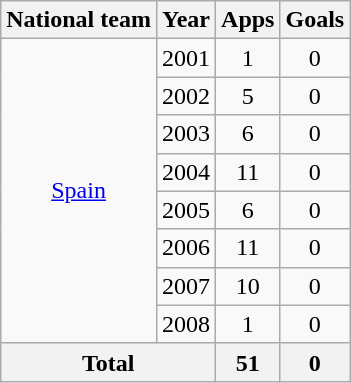<table class="wikitable" style="text-align:center">
<tr>
<th>National team</th>
<th>Year</th>
<th>Apps</th>
<th>Goals</th>
</tr>
<tr>
<td rowspan="8"><a href='#'>Spain</a></td>
<td>2001</td>
<td>1</td>
<td>0</td>
</tr>
<tr>
<td>2002</td>
<td>5</td>
<td>0</td>
</tr>
<tr>
<td>2003</td>
<td>6</td>
<td>0</td>
</tr>
<tr>
<td>2004</td>
<td>11</td>
<td>0</td>
</tr>
<tr>
<td>2005</td>
<td>6</td>
<td>0</td>
</tr>
<tr>
<td>2006</td>
<td>11</td>
<td>0</td>
</tr>
<tr>
<td>2007</td>
<td>10</td>
<td>0</td>
</tr>
<tr>
<td>2008</td>
<td>1</td>
<td>0</td>
</tr>
<tr>
<th colspan="2">Total</th>
<th>51</th>
<th>0</th>
</tr>
</table>
